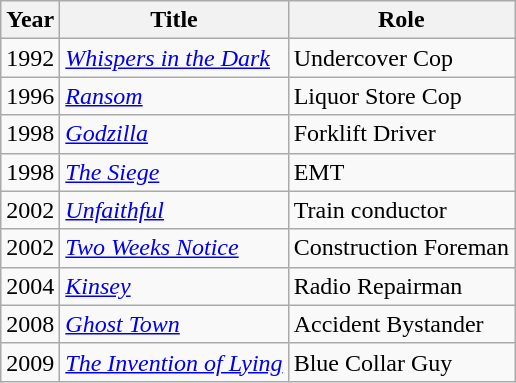<table class="wikitable sortable">
<tr>
<th>Year</th>
<th>Title</th>
<th>Role</th>
</tr>
<tr>
<td>1992</td>
<td><a href='#'><em>Whispers in the Dark</em></a></td>
<td>Undercover Cop</td>
</tr>
<tr>
<td>1996</td>
<td><a href='#'><em>Ransom</em></a></td>
<td>Liquor Store Cop</td>
</tr>
<tr>
<td>1998</td>
<td><a href='#'><em>Godzilla</em></a></td>
<td>Forklift Driver</td>
</tr>
<tr>
<td>1998</td>
<td><em><a href='#'>The Siege</a></em></td>
<td>EMT</td>
</tr>
<tr>
<td>2002</td>
<td><a href='#'><em>Unfaithful</em></a></td>
<td>Train conductor</td>
</tr>
<tr>
<td>2002</td>
<td><em><a href='#'>Two Weeks Notice</a></em></td>
<td>Construction Foreman</td>
</tr>
<tr>
<td>2004</td>
<td><a href='#'><em>Kinsey</em></a></td>
<td>Radio Repairman</td>
</tr>
<tr>
<td>2008</td>
<td><a href='#'><em>Ghost Town</em></a></td>
<td>Accident Bystander</td>
</tr>
<tr>
<td>2009</td>
<td><em><a href='#'>The Invention of Lying</a></em></td>
<td>Blue Collar Guy</td>
</tr>
</table>
